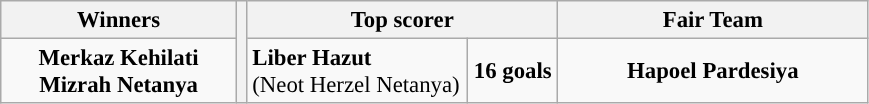<table class="wikitable" style="text-align: center; font-size: 95%;">
<tr>
<th width=150>Winners</th>
<th rowspan=2></th>
<th colspan=2 width=200>Top scorer</th>
<th width=200>Fair Team</th>
</tr>
<tr align=center style="background:">
<td style="text-align:center;"><strong>Merkaz Kehilati<br>Mizrah Netanya</strong></td>
<td align=left><strong>Liber Hazut</strong><br>(Neot Herzel Netanya)</td>
<td><strong>16 goals</strong></td>
<td><strong>Hapoel Pardesiya</strong></td>
</tr>
</table>
